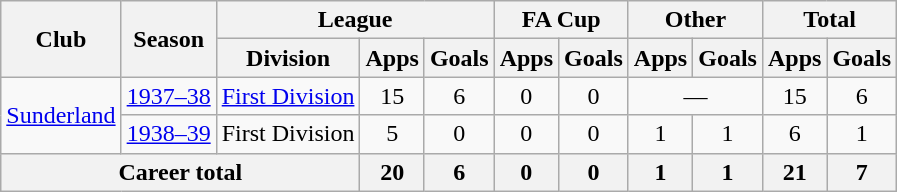<table class="wikitable" style="text-align: center;">
<tr>
<th rowspan="2">Club</th>
<th rowspan="2">Season</th>
<th colspan="3">League</th>
<th colspan="2">FA Cup</th>
<th colspan="2">Other</th>
<th colspan="2">Total</th>
</tr>
<tr>
<th>Division</th>
<th>Apps</th>
<th>Goals</th>
<th>Apps</th>
<th>Goals</th>
<th>Apps</th>
<th>Goals</th>
<th>Apps</th>
<th>Goals</th>
</tr>
<tr>
<td rowspan="2"><a href='#'>Sunderland</a></td>
<td><a href='#'>1937–38</a></td>
<td><a href='#'>First Division</a></td>
<td>15</td>
<td>6</td>
<td>0</td>
<td>0</td>
<td colspan="2">—</td>
<td>15</td>
<td>6</td>
</tr>
<tr>
<td><a href='#'>1938–39</a></td>
<td>First Division</td>
<td>5</td>
<td>0</td>
<td>0</td>
<td>0</td>
<td>1</td>
<td>1</td>
<td>6</td>
<td>1</td>
</tr>
<tr>
<th colspan="3">Career total</th>
<th>20</th>
<th>6</th>
<th>0</th>
<th>0</th>
<th>1</th>
<th>1</th>
<th>21</th>
<th>7</th>
</tr>
</table>
